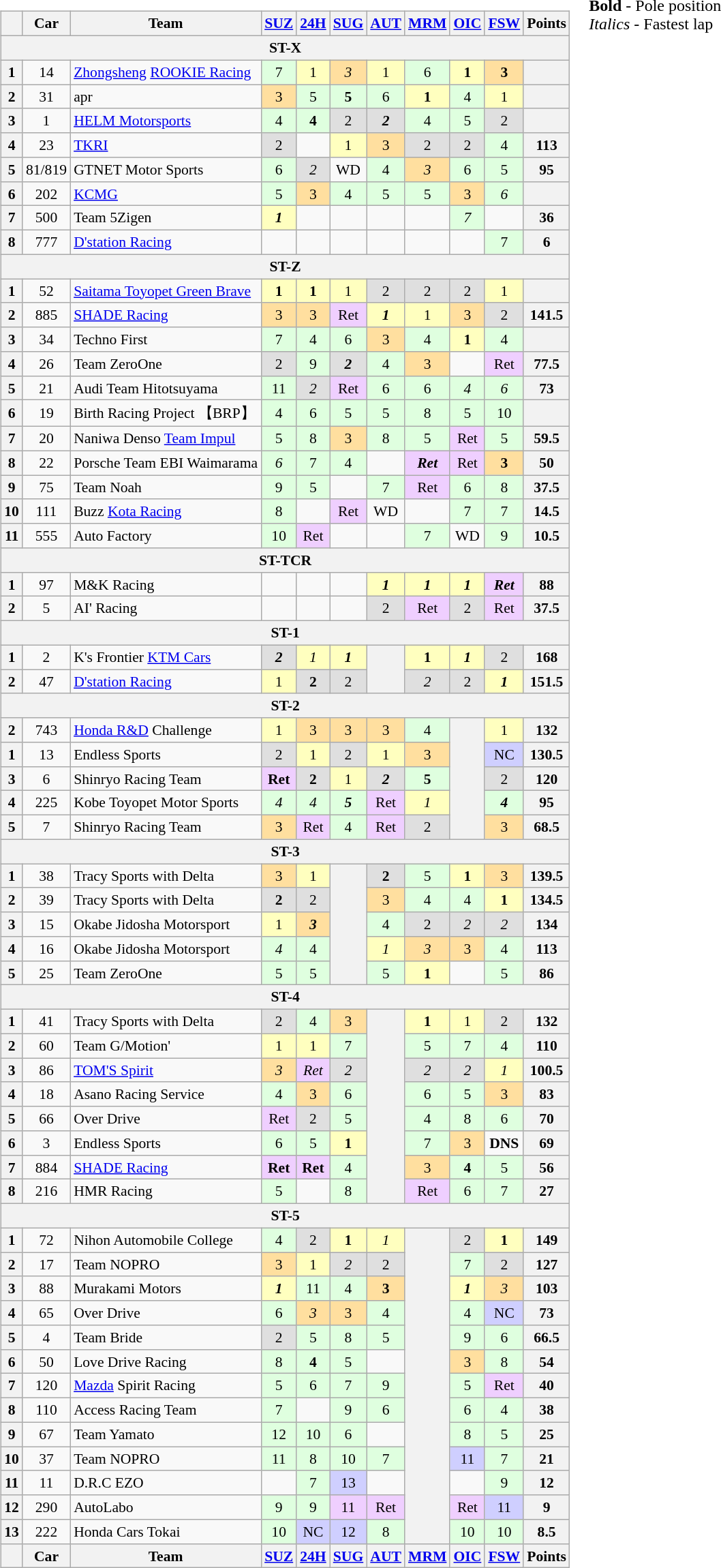<table valign="top">
<tr>
<td><br><table class="wikitable" style="font-size:90%; text-align:center;">
<tr>
<th></th>
<th>Car</th>
<th>Team</th>
<th><a href='#'>SUZ</a></th>
<th><a href='#'>24H</a></th>
<th><a href='#'>SUG</a></th>
<th><a href='#'>AUT</a></th>
<th><a href='#'>MRM</a></th>
<th><a href='#'>OIC</a></th>
<th><a href='#'>FSW</a></th>
<th>Points</th>
</tr>
<tr>
<th colspan="11">ST-X</th>
</tr>
<tr>
<th>1</th>
<td>14</td>
<td align="left"> <a href='#'>Zhongsheng</a> <a href='#'>ROOKIE Racing</a></td>
<td style="background:#dfffdf;">7</td>
<td style="background:#ffffbf;">1</td>
<td style="background:#ffdf9f;"><em>3</em></td>
<td style="background:#ffffbf;">1</td>
<td style="background:#dfffdf;">6</td>
<td style="background:#ffffbf;"><strong>1</strong></td>
<td style="background:#ffdf9f;"><strong>3</strong></td>
<th></th>
</tr>
<tr>
<th>2</th>
<td>31</td>
<td align="left">  apr</td>
<td style="background:#ffdf9f;">3</td>
<td style="background:#dfffdf;">5</td>
<td style="background:#dfffdf;"><strong>5</strong></td>
<td style="background:#dfffdf;">6</td>
<td style="background:#ffffbf;"><strong>1</strong></td>
<td style="background:#dfffdf;">4</td>
<td style="background:#ffffbf;">1</td>
<th></th>
</tr>
<tr>
<th>3</th>
<td>1</td>
<td align="left"> <a href='#'>HELM Motorsports</a></td>
<td style="background:#dfffdf;">4</td>
<td style="background:#dfffdf;"><strong>4</strong></td>
<td style="background:#dfdfdf;">2</td>
<td style="background:#dfdfdf;"><strong><em>2</em></strong></td>
<td style="background:#dfffdf;">4</td>
<td style="background:#dfffdf;">5</td>
<td style="background:#dfdfdf;">2</td>
<th></th>
</tr>
<tr>
<th>4</th>
<td>23</td>
<td align="left"> <a href='#'>TKRI</a></td>
<td style="background:#dfdfdf;">2</td>
<td></td>
<td style="background:#ffffbf;">1</td>
<td style="background:#ffdf9f;">3</td>
<td style="background:#dfdfdf;">2</td>
<td style="background:#dfdfdf;">2</td>
<td style="background:#dfffdf;">4</td>
<th>113</th>
</tr>
<tr>
<th>5</th>
<td>81/819</td>
<td align="left"> GTNET Motor Sports</td>
<td style="background:#dfffdf;">6</td>
<td style="background:#dfdfdf;"><em>2</em></td>
<td>WD</td>
<td style="background:#dfffdf;">4</td>
<td style="background:#ffdf9f;"><em>3</em></td>
<td style="background:#dfffdf;">6</td>
<td style="background:#dfffdf;">5</td>
<th>95</th>
</tr>
<tr>
<th>6</th>
<td>202</td>
<td align="left"> <a href='#'>KCMG</a></td>
<td style="background:#dfffdf;">5</td>
<td style="background:#ffdf9f;">3</td>
<td style="background:#dfffdf;">4</td>
<td style="background:#dfffdf;">5</td>
<td style="background:#dfffdf;">5</td>
<td style="background:#ffdf9f;">3</td>
<td style="background:#dfffdf;"><em>6</em></td>
<th></th>
</tr>
<tr>
<th>7</th>
<td>500</td>
<td align="left"> Team 5Zigen</td>
<td style="background:#ffffbf;"><strong><em>1</em></strong></td>
<td></td>
<td></td>
<td></td>
<td></td>
<td style="background:#dfffdf;"><em>7</em></td>
<td></td>
<th>36</th>
</tr>
<tr>
<th>8</th>
<td>777</td>
<td align="left"> <a href='#'>D'station Racing</a></td>
<td></td>
<td></td>
<td></td>
<td></td>
<td></td>
<td></td>
<td style="background:#dfffdf;">7</td>
<th>6</th>
</tr>
<tr>
<th colspan="11">ST-Z</th>
</tr>
<tr>
<th>1</th>
<td>52</td>
<td align="left"> <a href='#'>Saitama Toyopet Green Brave</a></td>
<td style="background:#ffffbf;"><strong>1</strong></td>
<td style="background:#ffffbf;"><strong>1</strong></td>
<td style="background:#ffffbf;">1</td>
<td style="background:#dfdfdf;">2</td>
<td style="background:#dfdfdf;">2</td>
<td style="background:#dfdfdf;">2</td>
<td style="background:#ffffbf;">1</td>
<th></th>
</tr>
<tr>
<th>2</th>
<td>885</td>
<td align="left"> <a href='#'>SHADE Racing</a></td>
<td style="background:#ffdf9f;">3</td>
<td style="background:#ffdf9f;">3</td>
<td style="background:#EFCFFF;">Ret</td>
<td style="background:#ffffbf;"><strong><em>1</em></strong></td>
<td style="background:#ffffbf;">1</td>
<td style="background:#ffdf9f;">3</td>
<td style="background:#dfdfdf;">2</td>
<th>141.5</th>
</tr>
<tr>
<th>3</th>
<td>34</td>
<td align="left"> Techno First</td>
<td style="background:#dfffdf;">7</td>
<td style="background:#dfffdf;">4</td>
<td style="background:#dfffdf;">6</td>
<td style="background:#ffdf9f;">3</td>
<td style="background:#dfffdf;">4</td>
<td style="background:#ffffbf;"><strong>1</strong></td>
<td style="background:#dfffdf;">4</td>
<th></th>
</tr>
<tr>
<th>4</th>
<td>26</td>
<td align="left"> Team ZeroOne</td>
<td style="background:#dfdfdf;">2</td>
<td style="background:#dfffdf;">9</td>
<td style="background:#dfdfdf;"><strong><em>2</em></strong></td>
<td style="background:#dfffdf;">4</td>
<td style="background:#ffdf9f;">3</td>
<td></td>
<td style="background:#EFCFFF;">Ret</td>
<th>77.5</th>
</tr>
<tr>
<th>5</th>
<td>21</td>
<td align="left"> Audi Team Hitotsuyama</td>
<td style="background:#dfffdf;">11</td>
<td style="background:#dfdfdf;"><em>2</em></td>
<td style="background:#EFCFFF;">Ret</td>
<td style="background:#dfffdf;">6</td>
<td style="background:#dfffdf;">6</td>
<td style="background:#dfffdf;"><em>4</em></td>
<td style="background:#dfffdf;"><em>6</em></td>
<th>73</th>
</tr>
<tr>
<th>6</th>
<td>19</td>
<td align="left"> Birth Racing Project 【BRP】</td>
<td style="background:#dfffdf;">4</td>
<td style="background:#dfffdf;">6</td>
<td style="background:#dfffdf;">5</td>
<td style="background:#dfffdf;">5</td>
<td style="background:#dfffdf;">8</td>
<td style="background:#dfffdf;">5</td>
<td style="background:#dfffdf;">10</td>
<th></th>
</tr>
<tr>
<th>7</th>
<td>20</td>
<td align="left"> Naniwa Denso <a href='#'>Team Impul</a></td>
<td style="background:#dfffdf;">5</td>
<td style="background:#dfffdf;">8</td>
<td style="background:#ffdf9f;">3</td>
<td style="background:#dfffdf;">8</td>
<td style="background:#dfffdf;">5</td>
<td style="background:#EFCFFF;">Ret</td>
<td style="background:#dfffdf;">5</td>
<th>59.5</th>
</tr>
<tr>
<th>8</th>
<td>22</td>
<td align="left"> Porsche Team EBI Waimarama</td>
<td style="background:#dfffdf;"><em>6</em></td>
<td style="background:#dfffdf;">7</td>
<td style="background:#dfffdf;">4</td>
<td></td>
<td style="background:#EFCFFF;"><strong><em>Ret</em></strong></td>
<td style="background:#EFCFFF;">Ret</td>
<td style="background:#ffdf9f;"><strong>3</strong></td>
<th>50</th>
</tr>
<tr>
<th>9</th>
<td>75</td>
<td align="left"> Team Noah</td>
<td style="background:#dfffdf;">9</td>
<td style="background:#dfffdf;">5</td>
<td></td>
<td style="background:#dfffdf;">7</td>
<td style="background:#EFCFFF;">Ret</td>
<td style="background:#dfffdf;">6</td>
<td style="background:#dfffdf;">8</td>
<th>37.5</th>
</tr>
<tr>
<th>10</th>
<td>111</td>
<td align="left"> Buzz <a href='#'>Kota Racing</a></td>
<td style="background:#dfffdf;">8</td>
<td></td>
<td style="background:#EFCFFF;">Ret</td>
<td>WD</td>
<td></td>
<td style="background:#dfffdf;">7</td>
<td style="background:#dfffdf;">7</td>
<th>14.5</th>
</tr>
<tr>
<th>11</th>
<td>555</td>
<td align="left"> Auto Factory</td>
<td style="background:#dfffdf;">10</td>
<td style="background:#EFCFFF;">Ret</td>
<td></td>
<td></td>
<td style="background:#dfffdf;">7</td>
<td>WD</td>
<td style="background:#dfffdf;">9</td>
<th>10.5</th>
</tr>
<tr>
<th colspan="11">ST-TCR</th>
</tr>
<tr>
<th>1</th>
<td>97</td>
<td align="left"> M&K Racing</td>
<td></td>
<td></td>
<td></td>
<td style="background:#ffffbf;"><strong><em>1</em></strong></td>
<td style="background:#ffffbf;"><strong><em>1</em></strong></td>
<td style="background:#ffffbf;"><strong><em>1</em></strong></td>
<td style="background:#EFCFFF;"><strong><em>Ret</em></strong></td>
<th>88</th>
</tr>
<tr>
<th>2</th>
<td>5</td>
<td align="left"> AI' Racing</td>
<td></td>
<td></td>
<td></td>
<td style="background:#dfdfdf;">2</td>
<td style="background:#EFCFFF;">Ret</td>
<td style="background:#dfdfdf;">2</td>
<td style="background:#EFCFFF;">Ret</td>
<th>37.5</th>
</tr>
<tr>
<th colspan="11">ST-1</th>
</tr>
<tr>
<th>1</th>
<td>2</td>
<td align="left"> K's Frontier <a href='#'>KTM Cars</a></td>
<td style="background:#dfdfdf;"><strong><em>2</em></strong></td>
<td style="background:#ffffbf;"><em>1</em></td>
<td style="background:#ffffbf;"><strong><em>1</em></strong></td>
<th rowspan="2"></th>
<td style="background:#ffffbf;"><strong>1</strong></td>
<td style="background:#ffffbf;"><strong><em>1</em></strong></td>
<td style="background:#dfdfdf;">2</td>
<th>168</th>
</tr>
<tr>
<th>2</th>
<td>47</td>
<td align="left"> <a href='#'>D'station Racing</a></td>
<td style="background:#ffffbf;">1</td>
<td style="background:#dfdfdf;"><strong>2</strong></td>
<td style="background:#dfdfdf;">2</td>
<td style="background:#dfdfdf;"><em>2</em></td>
<td style="background:#dfdfdf;">2</td>
<td style="background:#ffffbf;"><strong><em>1</em></strong></td>
<th>151.5</th>
</tr>
<tr>
<th colspan="11">ST-2</th>
</tr>
<tr>
<th>2</th>
<td>743</td>
<td align="left"> <a href='#'>Honda R&D</a> Challenge</td>
<td style="background:#ffffbf;">1</td>
<td style="background:#ffdf9f;">3</td>
<td style="background:#ffdf9f;">3</td>
<td style="background:#ffdf9f;">3</td>
<td style="background:#dfffdf;">4</td>
<th rowspan="5"></th>
<td style="background:#ffffbf;">1</td>
<th>132</th>
</tr>
<tr>
<th>1</th>
<td>13</td>
<td align="left"> Endless Sports</td>
<td style="background:#dfdfdf;">2</td>
<td style="background:#ffffbf;">1</td>
<td style="background:#dfdfdf;">2</td>
<td style="background:#ffffbf;">1</td>
<td style="background:#ffdf9f;">3</td>
<td style="background:#cfcfff;">NC</td>
<th>130.5</th>
</tr>
<tr>
<th>3</th>
<td>6</td>
<td align="left"> Shinryo Racing Team</td>
<td style="background:#EFCFFF;"><strong>Ret</strong></td>
<td style="background:#dfdfdf;"><strong>2</strong></td>
<td style="background:#ffffbf;">1</td>
<td style="background:#dfdfdf;"><strong><em>2</em></strong></td>
<td style="background:#dfffdf;"><strong>5</strong></td>
<td style="background:#dfdfdf;">2</td>
<th>120</th>
</tr>
<tr>
<th>4</th>
<td>225</td>
<td align="left"> Kobe Toyopet Motor Sports</td>
<td style="background:#dfffdf;"><em>4</em></td>
<td style="background:#dfffdf;"><em>4</em></td>
<td style="background:#dfffdf;"><strong><em>5</em></strong></td>
<td style="background:#EFCFFF;">Ret</td>
<td style="background:#ffffbf;"><em>1</em></td>
<td style="background:#dfffdf;"><strong><em>4</em></strong></td>
<th>95</th>
</tr>
<tr>
<th>5</th>
<td>7</td>
<td align="left"> Shinryo Racing Team</td>
<td style="background:#ffdf9f;">3</td>
<td style="background:#EFCFFF;">Ret</td>
<td style="background:#dfffdf;">4</td>
<td style="background:#EFCFFF;">Ret</td>
<td style="background:#dfdfdf;">2</td>
<td style="background:#ffdf9f;">3</td>
<th>68.5</th>
</tr>
<tr>
<th colspan="11">ST-3</th>
</tr>
<tr>
<th>1</th>
<td>38</td>
<td align="left"> Tracy Sports with Delta</td>
<td style="background:#ffdf9f;">3</td>
<td style="background:#ffffbf;">1</td>
<th rowspan="5"></th>
<td style="background:#dfdfdf;"><strong>2</strong></td>
<td style="background:#dfffdf;">5</td>
<td style="background:#ffffbf;"><strong>1</strong></td>
<td style="background:#ffdf9f;">3</td>
<th>139.5</th>
</tr>
<tr>
<th>2</th>
<td>39</td>
<td align="left"> Tracy Sports with Delta</td>
<td style="background:#dfdfdf;"><strong>2</strong></td>
<td style="background:#dfdfdf;">2</td>
<td style="background:#ffdf9f;">3</td>
<td style="background:#dfffdf;">4</td>
<td style="background:#dfffdf;">4</td>
<td style="background:#ffffbf;"><strong>1</strong></td>
<th>134.5</th>
</tr>
<tr>
<th>3</th>
<td>15</td>
<td align="left"> Okabe Jidosha Motorsport</td>
<td style="background:#ffffbf;">1</td>
<td style="background:#ffdf9f;"><strong><em>3</em></strong></td>
<td style="background:#dfffdf;">4</td>
<td style="background:#dfdfdf;">2</td>
<td style="background:#dfdfdf;"><em>2</em></td>
<td style="background:#dfdfdf;"><em>2</em></td>
<th>134</th>
</tr>
<tr>
<th>4</th>
<td>16</td>
<td align="left"> Okabe Jidosha Motorsport</td>
<td style="background:#dfffdf;"><em>4</em></td>
<td style="background:#dfffdf;">4</td>
<td style="background:#ffffbf;"><em>1</em></td>
<td style="background:#ffdf9f;"><em>3</em></td>
<td style="background:#ffdf9f;">3</td>
<td style="background:#dfffdf;">4</td>
<th>113</th>
</tr>
<tr>
<th>5</th>
<td>25</td>
<td align="left"> Team ZeroOne</td>
<td style="background:#dfffdf;">5</td>
<td style="background:#dfffdf;">5</td>
<td style="background:#dfffdf;">5</td>
<td style="background:#ffffbf;"><strong>1</strong></td>
<td></td>
<td style="background:#dfffdf;">5</td>
<th>86</th>
</tr>
<tr>
<th colspan="11">ST-4</th>
</tr>
<tr>
<th>1</th>
<td>41</td>
<td align="left"> Tracy Sports with Delta</td>
<td style="background:#dfdfdf;">2</td>
<td style="background:#dfffdf;">4</td>
<td style="background:#ffdf9f;">3</td>
<th rowspan="8"></th>
<td style="background:#ffffbf;"><strong>1</strong></td>
<td style="background:#ffffbf;">1</td>
<td style="background:#dfdfdf;">2</td>
<th>132</th>
</tr>
<tr>
<th>2</th>
<td>60</td>
<td align="left"> Team G/Motion'</td>
<td style="background:#ffffbf;">1</td>
<td style="background:#ffffbf;">1</td>
<td style="background:#dfffdf;">7</td>
<td style="background:#dfffdf;">5</td>
<td style="background:#dfffdf;">7</td>
<td style="background:#dfffdf;">4</td>
<th>110</th>
</tr>
<tr>
<th>3</th>
<td>86</td>
<td align="left"> <a href='#'>TOM'S Spirit</a></td>
<td style="background:#ffdf9f;"><em>3</em></td>
<td style="background:#EFCFFF;"><em>Ret</em></td>
<td style="background:#dfdfdf;"><em>2</em></td>
<td style="background:#dfdfdf;"><em>2</em></td>
<td style="background:#dfdfdf;"><em>2</em></td>
<td style="background:#ffffbf;"><em>1</em></td>
<th>100.5</th>
</tr>
<tr>
<th>4</th>
<td>18</td>
<td align="left"> Asano Racing Service</td>
<td style="background:#dfffdf;">4</td>
<td style="background:#ffdf9f;">3</td>
<td style="background:#dfffdf;">6</td>
<td style="background:#dfffdf;">6</td>
<td style="background:#dfffdf;">5</td>
<td style="background:#ffdf9f;">3</td>
<th>83</th>
</tr>
<tr>
<th>5</th>
<td>66</td>
<td align="left"> Over Drive</td>
<td style="background:#EFCFFF;">Ret</td>
<td style="background:#dfdfdf;">2</td>
<td style="background:#dfffdf;">5</td>
<td style="background:#dfffdf;">4</td>
<td style="background:#dfffdf;">8</td>
<td style="background:#dfffdf;">6</td>
<th>70</th>
</tr>
<tr>
<th>6</th>
<td>3</td>
<td align="left"> Endless Sports</td>
<td style="background:#dfffdf;">6</td>
<td style="background:#dfffdf;">5</td>
<td style="background:#ffffbf;"><strong>1</strong></td>
<td style="background:#dfffdf;">7</td>
<td style="background:#ffdf9f;">3</td>
<td><strong>DNS</strong></td>
<th>69</th>
</tr>
<tr>
<th>7</th>
<td>884</td>
<td align="left"> <a href='#'>SHADE Racing</a></td>
<td style="background:#EFCFFF;"><strong>Ret</strong></td>
<td style="background:#EFCFFF;"><strong>Ret</strong></td>
<td style="background:#dfffdf;">4</td>
<td style="background:#ffdf9f;">3</td>
<td style="background:#dfffdf;"><strong>4</strong></td>
<td style="background:#dfffdf;">5</td>
<th>56</th>
</tr>
<tr>
<th>8</th>
<td>216</td>
<td align="left"> HMR Racing</td>
<td style="background:#dfffdf;">5</td>
<td></td>
<td style="background:#dfffdf;">8</td>
<td style="background:#EFCFFF;">Ret</td>
<td style="background:#dfffdf;">6</td>
<td style="background:#dfffdf;">7</td>
<th>27</th>
</tr>
<tr>
<th colspan="11">ST-5</th>
</tr>
<tr>
<th>1</th>
<td>72</td>
<td align="left"> Nihon Automobile College</td>
<td style="background:#dfffdf;">4</td>
<td style="background:#dfdfdf;">2</td>
<td style="background:#ffffbf;"><strong>1</strong></td>
<td style="background:#ffffbf;"><em>1</em></td>
<th rowspan="13"></th>
<td style="background:#dfdfdf;">2</td>
<td style="background:#ffffbf;"><strong>1</strong></td>
<th>149</th>
</tr>
<tr>
<th>2</th>
<td>17</td>
<td align="left"> Team NOPRO</td>
<td style="background:#ffdf9f;">3</td>
<td style="background:#ffffbf;">1</td>
<td style="background:#dfdfdf;"><em>2</em></td>
<td style="background:#dfdfdf;">2</td>
<td style="background:#dfffdf;">7</td>
<td style="background:#dfdfdf;">2</td>
<th>127</th>
</tr>
<tr>
<th>3</th>
<td>88</td>
<td align="left"> Murakami Motors</td>
<td style="background:#ffffbf;"><strong><em>1</em></strong></td>
<td style="background:#dfffdf;">11</td>
<td style="background:#dfffdf;">4</td>
<td style="background:#ffdf9f;"><strong>3</strong></td>
<td style="background:#ffffbf;"><strong><em>1</em></strong></td>
<td style="background:#ffdf9f;"><em>3</em></td>
<th>103</th>
</tr>
<tr>
<th>4</th>
<td>65</td>
<td align="left"> Over Drive</td>
<td style="background:#dfffdf;">6</td>
<td style="background:#ffdf9f;"><em>3</em></td>
<td style="background:#ffdf9f;">3</td>
<td style="background:#dfffdf;">4</td>
<td style="background:#dfffdf;">4</td>
<td style="background:#cfcfff;">NC</td>
<th>73</th>
</tr>
<tr>
<th>5</th>
<td>4</td>
<td align="left"> Team Bride</td>
<td style="background:#dfdfdf;">2</td>
<td style="background:#dfffdf;">5</td>
<td style="background:#dfffdf;">8</td>
<td style="background:#dfffdf;">5</td>
<td style="background:#dfffdf;">9</td>
<td style="background:#dfffdf;">6</td>
<th>66.5</th>
</tr>
<tr>
<th>6</th>
<td>50</td>
<td align="left"> Love Drive Racing</td>
<td style="background:#dfffdf;">8</td>
<td style="background:#dfffdf;"><strong>4</strong></td>
<td style="background:#dfffdf;">5</td>
<td></td>
<td style="background:#ffdf9f;">3</td>
<td style="background:#dfffdf;">8</td>
<th>54</th>
</tr>
<tr>
<th>7</th>
<td>120</td>
<td align="left"> <a href='#'>Mazda</a> Spirit Racing</td>
<td style="background:#dfffdf;">5</td>
<td style="background:#dfffdf;">6</td>
<td style="background:#dfffdf;">7</td>
<td style="background:#dfffdf;">9</td>
<td style="background:#dfffdf;">5</td>
<td style="background:#EFCFFF;">Ret</td>
<th>40</th>
</tr>
<tr>
<th>8</th>
<td>110</td>
<td align="left"> Access Racing Team</td>
<td style="background:#dfffdf;">7</td>
<td></td>
<td style="background:#dfffdf;">9</td>
<td style="background:#dfffdf;">6</td>
<td style="background:#dfffdf;">6</td>
<td style="background:#dfffdf;">4</td>
<th>38</th>
</tr>
<tr>
<th>9</th>
<td>67</td>
<td align="left"> Team Yamato</td>
<td style="background:#dfffdf;">12</td>
<td style="background:#dfffdf;">10</td>
<td style="background:#dfffdf;">6</td>
<td></td>
<td style="background:#dfffdf;">8</td>
<td style="background:#dfffdf;">5</td>
<th>25</th>
</tr>
<tr>
<th>10</th>
<td>37</td>
<td align="left"> Team NOPRO</td>
<td style="background:#dfffdf;">11</td>
<td style="background:#dfffdf;">8</td>
<td style="background:#dfffdf;">10</td>
<td style="background:#dfffdf;">7</td>
<td style="background:#cfcfff;">11</td>
<td style="background:#dfffdf;">7</td>
<th>21</th>
</tr>
<tr>
<th>11</th>
<td>11</td>
<td align="left"> D.R.C EZO</td>
<td></td>
<td style="background:#dfffdf;">7</td>
<td style="background:#cfcfff;">13</td>
<td></td>
<td></td>
<td style="background:#dfffdf;">9</td>
<th>12</th>
</tr>
<tr>
<th>12</th>
<td>290</td>
<td align="left"> AutoLabo</td>
<td style="background:#dfffdf;">9</td>
<td style="background:#dfffdf;">9</td>
<td style="background:#EFCFFF;">11</td>
<td style="background:#EFCFFF;">Ret</td>
<td style="background:#EFCFFF;">Ret</td>
<td style="background:#cfcfff;">11</td>
<th>9</th>
</tr>
<tr>
<th>13</th>
<td>222</td>
<td align="left"> Honda Cars Tokai</td>
<td style="background:#dfffdf;">10</td>
<td style="background:#cfcfff;">NC</td>
<td style="background:#cfcfff;">12</td>
<td style="background:#dfffdf;">8</td>
<td style="background:#dfffdf;">10</td>
<td style="background:#dfffdf;">10</td>
<th>8.5</th>
</tr>
<tr>
<th></th>
<th>Car</th>
<th>Team</th>
<th><a href='#'>SUZ</a></th>
<th><a href='#'>24H</a></th>
<th><a href='#'>SUG</a></th>
<th><a href='#'>AUT</a></th>
<th><a href='#'>MRM</a></th>
<th><a href='#'>OIC</a></th>
<th><a href='#'>FSW</a></th>
<th>Points</th>
</tr>
</table>
</td>
<td valign="top"><br><span><strong>Bold</strong> - Pole position</span><br><span><em>Italics</em> - Fastest lap</span></td>
</tr>
</table>
